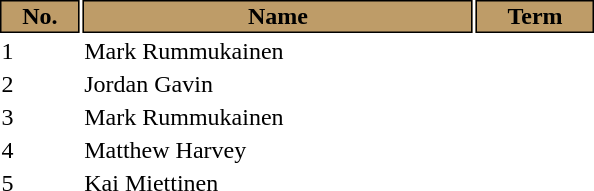<table class="toccolours" style="width:25em">
<tr>
<th style="background:#be9c68;color:#000000;border:#000000 1px solid">No.</th>
<th style="background:#be9c68;color:#000000;border:#000000 1px solid">Name</th>
<th style="background:#be9c68;color:#000000;border:#000000 1px solid">Term</th>
</tr>
<tr>
<td>1</td>
<td> Mark Rummukainen</td>
<td></td>
</tr>
<tr>
<td>2</td>
<td> Jordan Gavin</td>
<td></td>
</tr>
<tr>
<td>3</td>
<td> Mark Rummukainen</td>
<td></td>
</tr>
<tr>
<td>4</td>
<td> Matthew Harvey</td>
<td></td>
</tr>
<tr>
<td>5</td>
<td> Kai Miettinen</td>
<td></td>
</tr>
<tr>
</tr>
</table>
